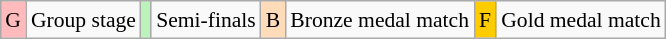<table class="wikitable" style="margin:0.5em auto; font-size:90%; line-height:1.25em; text-align:center;">
<tr>
<td style="background-color:#FFBBBB;">G</td>
<td>Group stage</td>
<td style="background-color:#BBF3BB;"></td>
<td>Semi-finals</td>
<td style="background-color:#FEDCBA;">B</td>
<td>Bronze medal match</td>
<td style="background-color:#FFCC00;">F</td>
<td>Gold medal match</td>
</tr>
</table>
